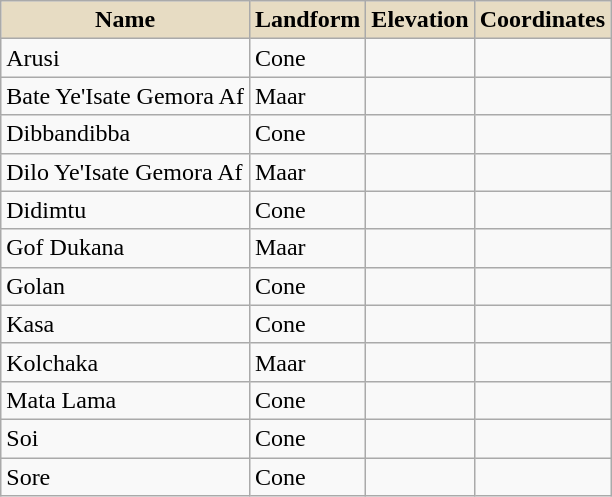<table class="wikitable sortable">
<tr>
<th rowspan=1 style="background-color:#e7dcc3;">Name</th>
<th rowspan=1 style="background-color:#e7dcc3;">Landform</th>
<th rowspan=1 style="background-color:#e7dcc3;">Elevation</th>
<th rowspan=1 style="background-color:#e7dcc3;">Coordinates</th>
</tr>
<tr>
<td>Arusi</td>
<td>Cone</td>
<td></td>
<td></td>
</tr>
<tr>
<td>Bate Ye'Isate Gemora Af</td>
<td>Maar</td>
<td></td>
<td></td>
</tr>
<tr>
<td>Dibbandibba</td>
<td>Cone</td>
<td></td>
<td></td>
</tr>
<tr>
<td>Dilo Ye'Isate Gemora Af</td>
<td>Maar</td>
<td></td>
<td></td>
</tr>
<tr>
<td>Didimtu</td>
<td>Cone</td>
<td></td>
<td></td>
</tr>
<tr>
<td>Gof Dukana</td>
<td>Maar</td>
<td></td>
<td></td>
</tr>
<tr>
<td>Golan</td>
<td>Cone</td>
<td></td>
<td></td>
</tr>
<tr>
<td>Kasa</td>
<td>Cone</td>
<td></td>
<td></td>
</tr>
<tr>
<td>Kolchaka</td>
<td>Maar</td>
<td></td>
<td></td>
</tr>
<tr>
<td>Mata Lama</td>
<td>Cone</td>
<td></td>
<td></td>
</tr>
<tr>
<td>Soi</td>
<td>Cone</td>
<td></td>
<td></td>
</tr>
<tr>
<td>Sore</td>
<td>Cone</td>
<td></td>
<td></td>
</tr>
</table>
